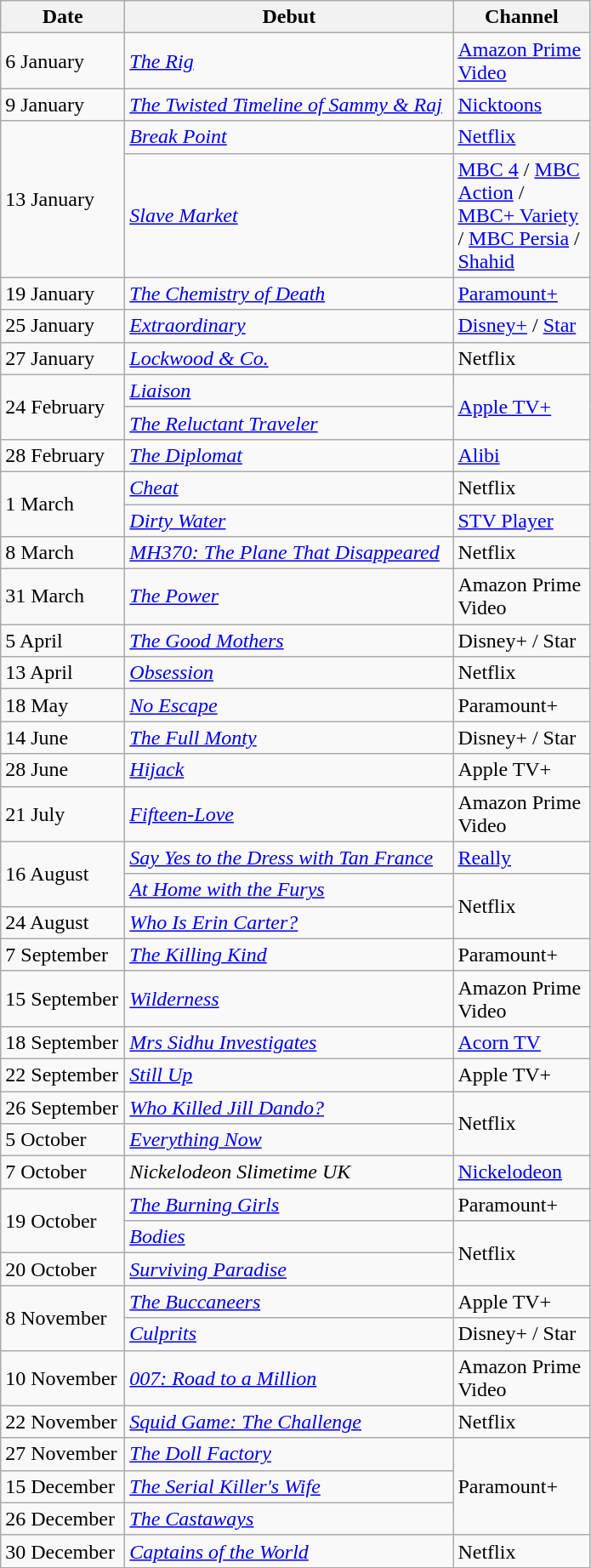<table class="wikitable">
<tr>
<th width=90>Date</th>
<th width=250>Debut</th>
<th width=100>Channel</th>
</tr>
<tr>
<td>6 January</td>
<td><em><a href='#'>The Rig</a></em></td>
<td><a href='#'>Amazon Prime Video</a></td>
</tr>
<tr>
<td>9 January</td>
<td><em><a href='#'>The Twisted Timeline of Sammy & Raj</a></em></td>
<td><a href='#'>Nicktoons</a></td>
</tr>
<tr>
<td rowspan="2">13 January</td>
<td><em><a href='#'>Break Point</a></em></td>
<td><a href='#'>Netflix</a></td>
</tr>
<tr>
<td><em><a href='#'>Slave Market</a></em></td>
<td><a href='#'>MBC 4</a> / <a href='#'>MBC Action</a> / <a href='#'>MBC+ Variety</a> / <a href='#'>MBC Persia</a> / <a href='#'>Shahid</a></td>
</tr>
<tr>
<td>19 January</td>
<td><em><a href='#'>The Chemistry of Death</a></em></td>
<td><a href='#'>Paramount+</a></td>
</tr>
<tr>
<td>25 January</td>
<td><em><a href='#'>Extraordinary</a></em></td>
<td><a href='#'>Disney+</a> / <a href='#'>Star</a></td>
</tr>
<tr>
<td>27 January</td>
<td><em><a href='#'>Lockwood & Co.</a></em></td>
<td>Netflix</td>
</tr>
<tr>
<td rowspan="2">24 February</td>
<td><em><a href='#'>Liaison</a></em></td>
<td rowspan="2"><a href='#'>Apple TV+</a></td>
</tr>
<tr>
<td><em><a href='#'>The Reluctant Traveler</a></em></td>
</tr>
<tr>
<td>28 February</td>
<td><em><a href='#'>The Diplomat</a></em></td>
<td><a href='#'>Alibi</a></td>
</tr>
<tr>
<td rowspan="2">1 March</td>
<td><em><a href='#'>Cheat</a></em></td>
<td>Netflix</td>
</tr>
<tr>
<td><em><a href='#'>Dirty Water</a></em></td>
<td><a href='#'>STV Player</a></td>
</tr>
<tr>
<td>8 March</td>
<td><em><a href='#'>MH370: The Plane That Disappeared</a></em></td>
<td>Netflix</td>
</tr>
<tr>
<td>31 March</td>
<td><em><a href='#'>The Power</a></em></td>
<td>Amazon Prime Video</td>
</tr>
<tr>
<td>5 April</td>
<td><em><a href='#'>The Good Mothers</a></em></td>
<td>Disney+ / Star</td>
</tr>
<tr>
<td>13 April</td>
<td><em><a href='#'>Obsession</a></em></td>
<td>Netflix</td>
</tr>
<tr>
<td>18 May</td>
<td><em><a href='#'>No Escape</a></em></td>
<td>Paramount+</td>
</tr>
<tr>
<td>14 June</td>
<td><em><a href='#'>The Full Monty</a></em></td>
<td>Disney+ / Star</td>
</tr>
<tr>
<td>28 June</td>
<td><em><a href='#'>Hijack</a></em></td>
<td>Apple TV+</td>
</tr>
<tr>
<td>21 July</td>
<td><em><a href='#'>Fifteen-Love</a></em></td>
<td>Amazon Prime Video</td>
</tr>
<tr>
<td rowspan="2">16 August</td>
<td><em><a href='#'>Say Yes to the Dress with Tan France</a></em></td>
<td><a href='#'>Really</a></td>
</tr>
<tr>
<td><em><a href='#'>At Home with the Furys</a></em></td>
<td rowspan=2>Netflix</td>
</tr>
<tr>
<td>24 August</td>
<td><em><a href='#'>Who Is Erin Carter?</a></em></td>
</tr>
<tr>
<td>7 September</td>
<td><em><a href='#'>The Killing Kind</a></em></td>
<td>Paramount+</td>
</tr>
<tr>
<td>15 September</td>
<td><em><a href='#'>Wilderness</a></em></td>
<td>Amazon Prime Video</td>
</tr>
<tr>
<td>18 September</td>
<td><em><a href='#'>Mrs Sidhu Investigates</a></em></td>
<td><a href='#'>Acorn TV</a></td>
</tr>
<tr>
<td>22 September</td>
<td><em><a href='#'>Still Up</a></em></td>
<td>Apple TV+</td>
</tr>
<tr>
<td>26 September</td>
<td><em><a href='#'>Who Killed Jill Dando?</a></em></td>
<td rowspan="2">Netflix</td>
</tr>
<tr>
<td>5 October</td>
<td><em><a href='#'>Everything Now</a></em></td>
</tr>
<tr>
<td>7 October</td>
<td><em>Nickelodeon Slimetime UK</em></td>
<td><a href='#'>Nickelodeon</a></td>
</tr>
<tr>
<td rowspan="2">19 October</td>
<td><em><a href='#'>The Burning Girls</a></em></td>
<td>Paramount+</td>
</tr>
<tr>
<td><em><a href='#'>Bodies</a></em></td>
<td rowspan="2">Netflix</td>
</tr>
<tr>
<td>20 October</td>
<td><em><a href='#'>Surviving Paradise</a></em></td>
</tr>
<tr>
<td rowspan="2">8 November</td>
<td><em><a href='#'>The Buccaneers</a></em></td>
<td>Apple TV+</td>
</tr>
<tr>
<td><em><a href='#'>Culprits</a></em></td>
<td>Disney+ / Star</td>
</tr>
<tr>
<td>10 November</td>
<td><em><a href='#'>007: Road to a Million</a></em></td>
<td>Amazon Prime Video</td>
</tr>
<tr>
<td>22 November</td>
<td><em><a href='#'>Squid Game: The Challenge</a></em></td>
<td>Netflix</td>
</tr>
<tr>
<td>27 November</td>
<td><em><a href='#'>The Doll Factory</a></em></td>
<td rowspan="3">Paramount+</td>
</tr>
<tr>
<td>15 December</td>
<td><em><a href='#'>The Serial Killer's Wife</a></em></td>
</tr>
<tr>
<td>26 December</td>
<td><em><a href='#'>The Castaways</a></em></td>
</tr>
<tr>
<td>30 December</td>
<td><em><a href='#'>Captains of the World</a></em></td>
<td>Netflix</td>
</tr>
</table>
